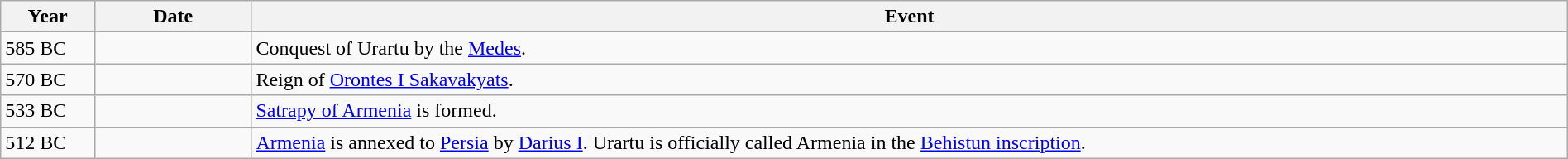<table class="wikitable" width="100%">
<tr>
<th style="width:6%">Year</th>
<th style="width:10%">Date</th>
<th>Event</th>
</tr>
<tr>
<td>585 BC</td>
<td></td>
<td>Conquest of Urartu by the <a href='#'>Medes</a>.</td>
</tr>
<tr>
<td>570 BC</td>
<td></td>
<td>Reign of <a href='#'>Orontes I Sakavakyats</a>.</td>
</tr>
<tr>
<td>533 BC</td>
<td></td>
<td><a href='#'>Satrapy of Armenia</a> is formed.</td>
</tr>
<tr>
<td>512 BC</td>
<td></td>
<td><a href='#'>Armenia</a> is annexed to <a href='#'>Persia</a> by <a href='#'>Darius I</a>. Urartu is officially called Armenia in the <a href='#'>Behistun inscription</a>.</td>
</tr>
</table>
